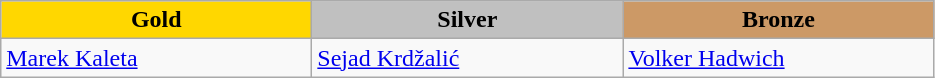<table class="wikitable" style="text-align:left">
<tr align="center">
<td width=200 bgcolor=gold><strong>Gold</strong></td>
<td width=200 bgcolor=silver><strong>Silver</strong></td>
<td width=200 bgcolor=CC9966><strong>Bronze</strong></td>
</tr>
<tr>
<td><a href='#'>Marek Kaleta</a><br><em></em></td>
<td><a href='#'>Sejad Krdžalić</a><br><em></em></td>
<td><a href='#'>Volker Hadwich</a><br><em></em></td>
</tr>
</table>
